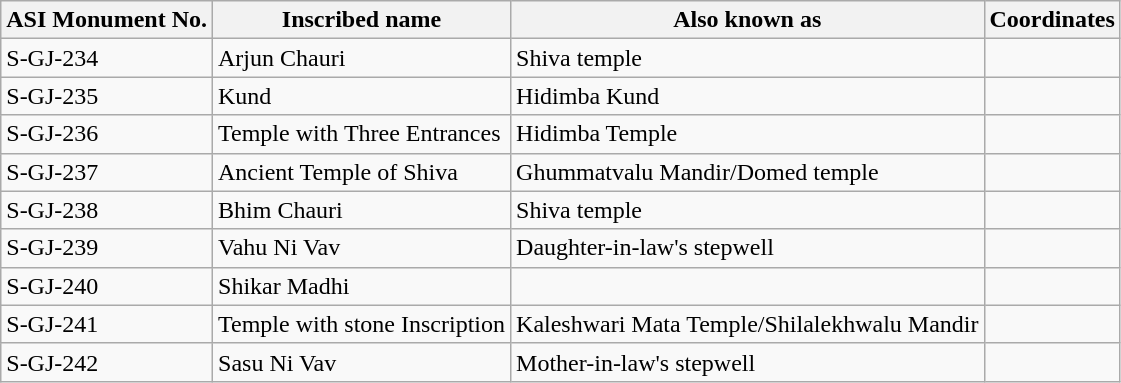<table class="wikitable">
<tr>
<th>ASI Monument No.</th>
<th>Inscribed name</th>
<th>Also known as</th>
<th>Coordinates</th>
</tr>
<tr>
<td>S-GJ-234</td>
<td>Arjun Chauri</td>
<td>Shiva temple</td>
<td></td>
</tr>
<tr>
<td>S-GJ-235</td>
<td>Kund</td>
<td>Hidimba Kund</td>
<td></td>
</tr>
<tr>
<td>S-GJ-236</td>
<td>Temple with Three Entrances</td>
<td>Hidimba Temple</td>
<td></td>
</tr>
<tr>
<td>S-GJ-237</td>
<td>Ancient Temple of Shiva</td>
<td>Ghummatvalu Mandir/Domed temple</td>
<td></td>
</tr>
<tr>
<td>S-GJ-238</td>
<td>Bhim Chauri</td>
<td>Shiva temple</td>
<td></td>
</tr>
<tr>
<td>S-GJ-239</td>
<td>Vahu Ni Vav</td>
<td>Daughter-in-law's stepwell</td>
<td></td>
</tr>
<tr>
<td>S-GJ-240</td>
<td>Shikar Madhi</td>
<td></td>
<td></td>
</tr>
<tr>
<td>S-GJ-241</td>
<td>Temple with stone Inscription</td>
<td>Kaleshwari Mata Temple/Shilalekhwalu Mandir</td>
<td></td>
</tr>
<tr>
<td>S-GJ-242</td>
<td>Sasu Ni Vav</td>
<td>Mother-in-law's stepwell</td>
<td></td>
</tr>
</table>
